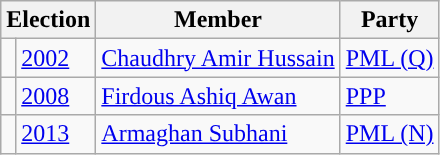<table class="wikitable">
<tr>
<th colspan="2">Election</th>
<th>Member</th>
<th>Party</th>
</tr>
<tr>
<td style="background-color: "></td>
<td><a href='#'>2002</a></td>
<td><a href='#'>Chaudhry Amir Hussain</a></td>
<td><a href='#'>PML (Q)</a></td>
</tr>
<tr>
<td style="background-color: "></td>
<td><a href='#'>2008</a></td>
<td><a href='#'>Firdous Ashiq Awan</a></td>
<td><a href='#'>PPP</a></td>
</tr>
<tr>
<td style="background-color: "></td>
<td><a href='#'>2013</a></td>
<td><a href='#'>Armaghan Subhani</a></td>
<td><a href='#'>PML (N)</a></td>
</tr>
</table>
